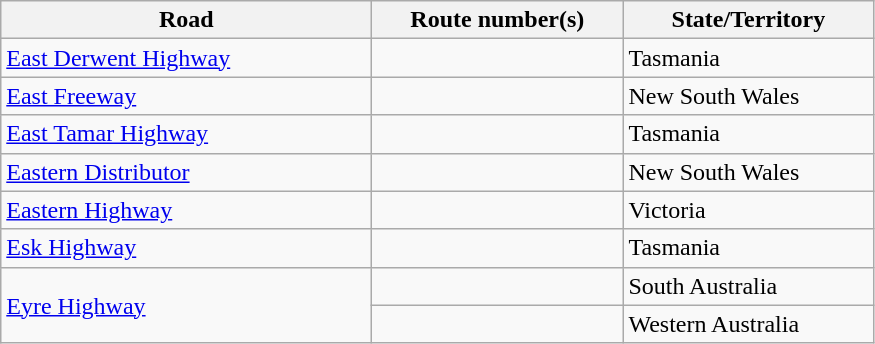<table class=wikitable>
<tr>
<th style="width:15em;">Road</th>
<th style="width:10em;">Route number(s)</th>
<th style="width:10em;">State/Territory</th>
</tr>
<tr>
<td><a href='#'>East Derwent Highway</a></td>
<td></td>
<td>Tasmania</td>
</tr>
<tr>
<td><a href='#'>East Freeway</a></td>
<td></td>
<td>New South Wales</td>
</tr>
<tr>
<td><a href='#'>East Tamar Highway</a></td>
<td></td>
<td>Tasmania</td>
</tr>
<tr>
<td><a href='#'>Eastern Distributor</a></td>
<td></td>
<td>New South Wales</td>
</tr>
<tr>
<td><a href='#'>Eastern Highway</a></td>
<td></td>
<td>Victoria</td>
</tr>
<tr>
<td><a href='#'>Esk Highway</a></td>
<td></td>
<td>Tasmania</td>
</tr>
<tr>
<td rowspan="2"><a href='#'>Eyre Highway</a></td>
<td></td>
<td>South Australia</td>
</tr>
<tr>
<td></td>
<td>Western Australia</td>
</tr>
</table>
